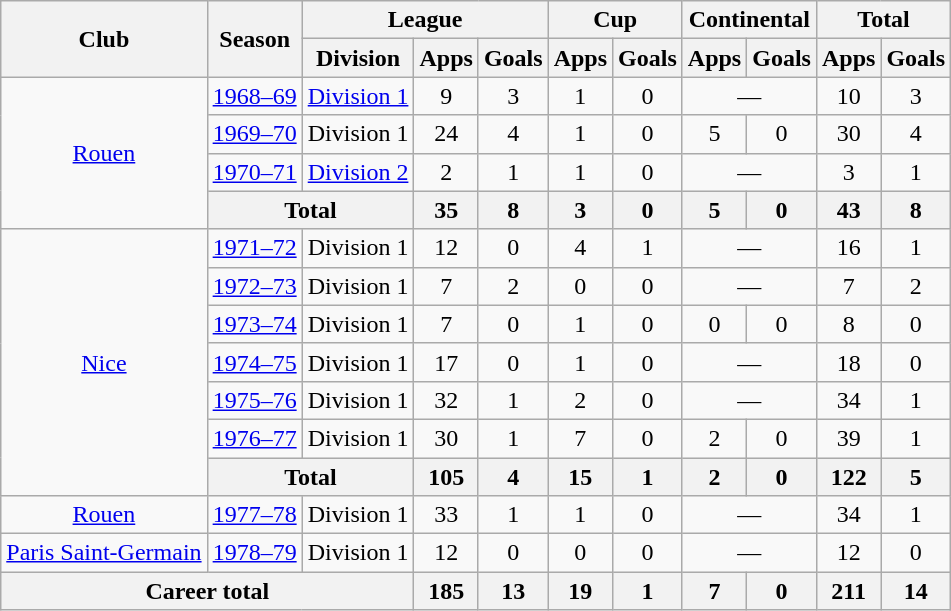<table class="wikitable" style="text-align:center">
<tr>
<th rowspan="2">Club</th>
<th rowspan="2">Season</th>
<th colspan="3">League</th>
<th colspan="2">Cup</th>
<th colspan="2">Continental</th>
<th colspan="2">Total</th>
</tr>
<tr>
<th>Division</th>
<th>Apps</th>
<th>Goals</th>
<th>Apps</th>
<th>Goals</th>
<th>Apps</th>
<th>Goals</th>
<th>Apps</th>
<th>Goals</th>
</tr>
<tr>
<td rowspan="4"><a href='#'>Rouen</a></td>
<td><a href='#'>1968–69</a></td>
<td><a href='#'>Division 1</a></td>
<td>9</td>
<td>3</td>
<td>1</td>
<td>0</td>
<td colspan="2">—</td>
<td>10</td>
<td>3</td>
</tr>
<tr>
<td><a href='#'>1969–70</a></td>
<td>Division 1</td>
<td>24</td>
<td>4</td>
<td>1</td>
<td>0</td>
<td>5</td>
<td>0</td>
<td>30</td>
<td>4</td>
</tr>
<tr>
<td><a href='#'>1970–71</a></td>
<td><a href='#'>Division 2</a></td>
<td>2</td>
<td>1</td>
<td>1</td>
<td>0</td>
<td colspan="2">—</td>
<td>3</td>
<td>1</td>
</tr>
<tr>
<th colspan="2">Total</th>
<th>35</th>
<th>8</th>
<th>3</th>
<th>0</th>
<th>5</th>
<th>0</th>
<th>43</th>
<th>8</th>
</tr>
<tr>
<td rowspan="7"><a href='#'>Nice</a></td>
<td><a href='#'>1971–72</a></td>
<td>Division 1</td>
<td>12</td>
<td>0</td>
<td>4</td>
<td>1</td>
<td colspan="2">—</td>
<td>16</td>
<td>1</td>
</tr>
<tr>
<td><a href='#'>1972–73</a></td>
<td>Division 1</td>
<td>7</td>
<td>2</td>
<td>0</td>
<td>0</td>
<td colspan="2">—</td>
<td>7</td>
<td>2</td>
</tr>
<tr>
<td><a href='#'>1973–74</a></td>
<td>Division 1</td>
<td>7</td>
<td>0</td>
<td>1</td>
<td>0</td>
<td>0</td>
<td>0</td>
<td>8</td>
<td>0</td>
</tr>
<tr>
<td><a href='#'>1974–75</a></td>
<td>Division 1</td>
<td>17</td>
<td>0</td>
<td>1</td>
<td>0</td>
<td colspan="2">—</td>
<td>18</td>
<td>0</td>
</tr>
<tr>
<td><a href='#'>1975–76</a></td>
<td>Division 1</td>
<td>32</td>
<td>1</td>
<td>2</td>
<td>0</td>
<td colspan="2">—</td>
<td>34</td>
<td>1</td>
</tr>
<tr>
<td><a href='#'>1976–77</a></td>
<td>Division 1</td>
<td>30</td>
<td>1</td>
<td>7</td>
<td>0</td>
<td>2</td>
<td>0</td>
<td>39</td>
<td>1</td>
</tr>
<tr>
<th colspan="2">Total</th>
<th>105</th>
<th>4</th>
<th>15</th>
<th>1</th>
<th>2</th>
<th>0</th>
<th>122</th>
<th>5</th>
</tr>
<tr>
<td><a href='#'>Rouen</a></td>
<td><a href='#'>1977–78</a></td>
<td>Division 1</td>
<td>33</td>
<td>1</td>
<td>1</td>
<td>0</td>
<td colspan="2">—</td>
<td>34</td>
<td>1</td>
</tr>
<tr>
<td><a href='#'>Paris Saint-Germain</a></td>
<td><a href='#'>1978–79</a></td>
<td>Division 1</td>
<td>12</td>
<td>0</td>
<td>0</td>
<td>0</td>
<td colspan="2">—</td>
<td>12</td>
<td>0</td>
</tr>
<tr>
<th colspan="3">Career total</th>
<th>185</th>
<th>13</th>
<th>19</th>
<th>1</th>
<th>7</th>
<th>0</th>
<th>211</th>
<th>14</th>
</tr>
</table>
